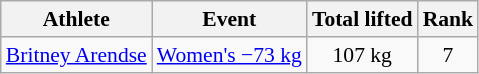<table class="wikitable" style="font-size:90%">
<tr>
<th>Athlete</th>
<th>Event</th>
<th>Total lifted</th>
<th>Rank</th>
</tr>
<tr align=center>
<td align=left><a href='#'>Britney Arendse</a></td>
<td align=left><a href='#'>Women's −73 kg</a></td>
<td>107 kg</td>
<td>7</td>
</tr>
</table>
